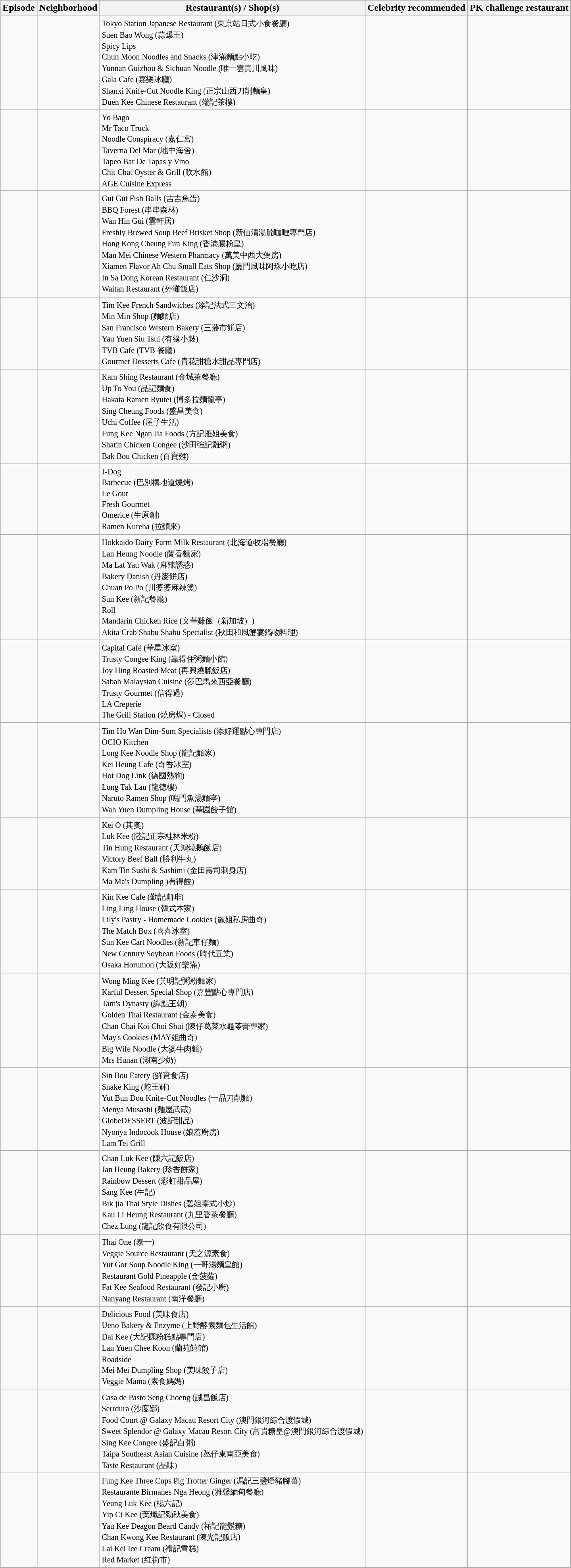<table class="wikitable">
<tr>
<th>Episode</th>
<th>Neighborhood</th>
<th>Restaurant(s) / Shop(s)</th>
<th>Celebrity recommended</th>
<th>PK challenge restaurant</th>
</tr>
<tr>
<td></td>
<td></td>
<td><small>Tokyo Station Japanese Restaurant (東京站日式小食餐廳)<br>Suen Bao Wong (蒜爆王)<br>Spicy Lips<br>Chun Moon Noodles and Snacks (津滿麵點小吃)<br>Yunnan Guizhou & Sichuan Noodle (唯一雲貴川風味)<br>Gala Cafe (嘉樂冰廳)<br>Shanxi Knife-Cut Noodle King (正宗山西刀削麵皇)<br>Duen Kee Chinese Restaurant (端記茶樓)</small></td>
<td></td>
<td></td>
</tr>
<tr>
<td></td>
<td></td>
<td><small>Yo Bago<br>Mr Taco Truck<br>Noodle Conspiracy (嘉仁宮)<br>Taverna Del Mar (地中海舍)<br>Tapeo Bar De Tapas y Vino<br>Chit Chat Oyster & Grill (吹水館)<br>AGE Cuisine Express</small></td>
<td></td>
<td></td>
</tr>
<tr>
<td></td>
<td></td>
<td><small>Gut Gut Fish Balls (吉吉魚蛋)<br>BBQ Forest (串串森林)<br>Wan Hin Gui (雲軒居)<br>Freshly Brewed Soup Beef Brisket Shop (新仙清湯腩咖喱專門店)<br>Hong Kong Cheung Fun King (香港腸粉皇)<br>Man Mei Chinese Western Pharmacy (萬美中西大藥房)<br>Xiamen Flavor Ah Chu Small Eats Shop (廈門風味阿珠小吃店)<br>In Sa Dong Korean Restaurant (仁沙洞)<br>Waitan Restaurant (外灘飯店)</small></td>
<td></td>
<td></td>
</tr>
<tr>
<td></td>
<td></td>
<td><small>Tim Kee French Sandwiches (添記法式三文治)<br>Min Min Shop (麵麵店)<br>San Francisco Western Bakery (三藩市餅店)<br>Yau Yuen Siu Tsui (有緣小敍)<br>TVB Cafe (TVB 餐廳)<br>Gourmet Desserts Cafe (貴花甜糖水甜品專門店)</small></td>
<td></td>
<td></td>
</tr>
<tr>
<td></td>
<td></td>
<td><small>Kam Shing Restaurant (金城茶餐廳)<br>Up To You (品記麵食)<br>Hakata Ramen Ryutei (博多拉麵龍亭)<br>Sing Cheung Foods (盛昌美食)<br>Uchi Coffee (屋子生活)<br>Fung Kee Ngan Jia Foods (方記雁姐美食)<br>Shatin Chicken Congee (沙田強記雞粥)<br>Bak Bou Chicken (百寶雞)</small></td>
<td></td>
<td></td>
</tr>
<tr>
<td></td>
<td></td>
<td><small>J-Dog<br>Barbecue (巴別橋地道燒烤)<br>Le Gout<br>Fresh Gourmet<br>Omerice (生原創)<br>Ramen Kureha (拉麵來)<br></small></td>
<td></td>
<td></td>
</tr>
<tr>
<td></td>
<td></td>
<td><small>Hokkaido Dairy Farm Milk Restaurant (北海道牧場餐廳)<br>Lan Heung Noodle (蘭香麵家)<br>Ma Lat Yau Wak (麻辣誘惑)<br>Bakery Danish (丹麥餅店)<br>Chuan Po Po (川婆婆麻辣燙)<br>Sun Kee (新記餐廳)<br>Roll<br>Mandarin Chicken Rice (文華雞飯（新加坡）)<br>Akita Crab Shabu Shabu Specialist (秋田和風蟹宴鍋物料理)</small></td>
<td></td>
<td></td>
</tr>
<tr>
<td></td>
<td></td>
<td><small>Capital Café (華星冰室)<br>Trusty Congee King (靠得住粥麵小館)<br>Joy Hing Roasted Meat (再興燒臘飯店)<br>Sabah Malaysian Cuisine (莎巴馬來西亞餐廳)<br>Trusty Gourmet (信得過)<br>LA Creperie<br>The Grill Station (燒房焗) - Closed</small></td>
<td></td>
<td></td>
</tr>
<tr>
<td></td>
<td></td>
<td><small>Tim Ho Wan Dim-Sum Specialists (添好運點心專門店)<br>OCIO Kitchen<br>Long Kee Noodle Shop (龍記麵家)<br>Kei Heung Cafe (奇香冰室)<br>Hot Dog Link (德國熱狗)<br>Lung Tak Lau (龍德樓)<br>Naruto Ramen Shop (鳴門魚湯麵亭)<br>Wah Yuen Dumpling House (華園餃子館)</small></td>
<td></td>
<td></td>
</tr>
<tr>
<td></td>
<td></td>
<td><small>Kei O (其奧)<br>Luk Kee (陸記正宗桂林米粉)<br>Tin Hung Restaurant (天鴻燒鵝飯店)<br>Victory Beef Ball (勝利牛丸)<br>Kam Tin Sushi & Sashimi (金田壽司刺身店)<br>Ma Ma's Dumpling )有得餃)</small></td>
<td></td>
<td></td>
</tr>
<tr>
<td></td>
<td></td>
<td><small>Kin Kee Cafe (勤記咖啡)<br>Ling Ling House (韓式本家) <br>Lily's Pastry - Homemade Cookies (麗姐私房曲奇)<br>The Match Box (喜喜冰室)<br>Sun Kee Cart Noodles (新記車仔麵)<br>New Century Soybean Foods (時代豆業)<br>Osaka Horumon (大阪好樂滿)</small></td>
<td></td>
<td></td>
</tr>
<tr>
<td></td>
<td></td>
<td><small>Wong Ming Kee (黃明記粥粉麵家)<br>Karful Dessert Special Shop (嘉豐點心專門店)<br>Tam's Dynasty (譚點王朝)<br>Golden Thai Restaurant (金泰美食)<br>Chan Chai Koi Choi Shui (陳仔葛菜水龜苓膏專家)<br>May's Cookies (MAY姐曲奇)<br>Big Wife Noodle (大婆牛肉麵)<br>Mrs Hunan (湖南少奶)</small></td>
<td></td>
<td></td>
</tr>
<tr>
<td></td>
<td></td>
<td><small>Sin Bou Eatery (鮮寶食店)<br>Snake King (蛇王輝)<br>Yut Bun Dou Knife-Cut Noodles (一品刀削麵)<br>Menya Musashi (麺屋武蔵)<br>GlobeDESSERT (波記甜品)<br>Nyonya Indocook House (娘惹廚房)<br>Lam Tei Grill</small></td>
<td></td>
<td></td>
</tr>
<tr>
<td></td>
<td></td>
<td><small>Chan Luk Kee (陳六記飯店)<br>Jan Heung Bakery (珍香餅家)<br>Rainbow Dessert (彩虹甜品屋)<br>Sang Kee (生記)<br>Bik jia Thai Style Dishes (碧姐泰式小炒)<br>Kau Li Heung Restaurant (九里香茶餐廳)<br>Chez Lung (龍記飲食有限公司)</small></td>
<td></td>
<td></td>
</tr>
<tr>
<td></td>
<td></td>
<td><small>Thai One (泰一)<br>Veggie Source Restaurant (天之源素食)<br>Yut Gor Soup Noodle King (一哥湯麵皇館)<br>Restaurant Gold Pineapple (金菠蘿)<br>Fat Kee Seafood Restaurant (發記小廚)<br>Nanyang Restaurant (南洋餐廳)</small></td>
<td></td>
<td></td>
</tr>
<tr>
<td></td>
<td></td>
<td><small>Delicious Food (美味食店)<br>Ueno Bakery & Enzyme (上野酵素麵包生活館)<br>Dai Kee (大記攦粉糕點專門店)<br>Lan Yuen Chee Koon (蘭苑饎館)<br>Roadside<br>Mei Mei Dumpling Shop (美味餃子店)<br>Veggie Mama (素食媽媽)</small></td>
<td></td>
<td></td>
</tr>
<tr>
<td></td>
<td></td>
<td><small>Casa de Pasto Seng Choeng (誠昌飯店)<br>Serrdura (沙度娜)<br>Food Court @ Galaxy Macau Resort City (澳門銀河綜合渡假城)<br>Sweet Splendor @ Galaxy Macau Resort City (富貴糖皇@澳門銀河綜合渡假城)<br>Sing Kee Congee (盛記白粥)<br>Taipa Southeast Asian Cuisine (氹仔東南亞美食)<br>Taste Restaurant (品味)</small></td>
<td></td>
<td></td>
</tr>
<tr>
<td></td>
<td></td>
<td><small>Fung Kee Three Cups Pig Trotter Ginger (馮記三盞燈豬腳薑)<br>Restaurante Birmanes Nga Heong (雅馨緬甸餐廳)<br>Yeung Luk Kee (楊六記)<br>Yip Ci Kee (葉熾記勁秋美食)<br>Yau Kee Deagon Beard Candy (祐記龍鬚糖)<br>Chan Kwong Kee Restaurant (陳光記飯店)<br>Lai Kei Ice Cream (禮記雪糕)<br>Red Market (红街市)</small></td>
<td></td>
<td></td>
</tr>
</table>
